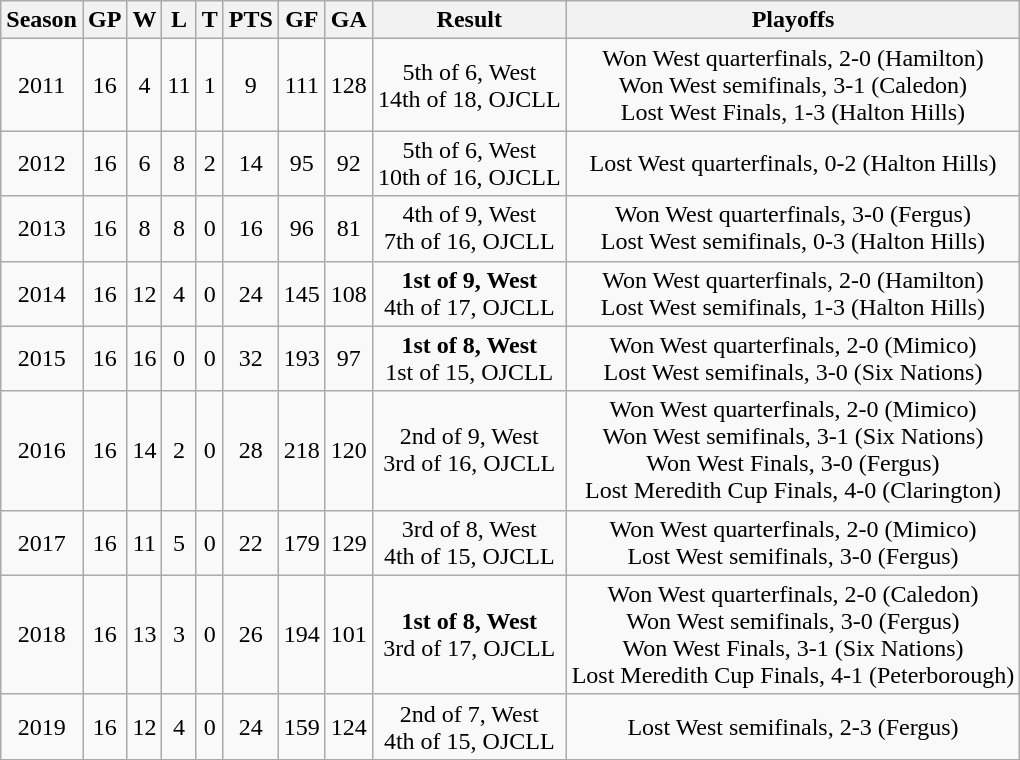<table class="wikitable" style="text-align:center">
<tr>
<th>Season</th>
<th>GP</th>
<th>W</th>
<th>L</th>
<th>T</th>
<th>PTS</th>
<th>GF</th>
<th>GA</th>
<th>Result</th>
<th>Playoffs</th>
</tr>
<tr>
<td>2011</td>
<td>16</td>
<td>4</td>
<td>11</td>
<td>1</td>
<td>9</td>
<td>111</td>
<td>128</td>
<td>5th of 6, West<br>14th of 18, OJCLL</td>
<td>Won West quarterfinals, 2-0 (Hamilton)<br>Won West semifinals, 3-1 (Caledon)<br> Lost West Finals, 1-3 (Halton Hills)</td>
</tr>
<tr>
<td>2012</td>
<td>16</td>
<td>6</td>
<td>8</td>
<td>2</td>
<td>14</td>
<td>95</td>
<td>92</td>
<td>5th of 6, West<br>10th of 16, OJCLL</td>
<td>Lost West quarterfinals, 0-2 (Halton Hills)</td>
</tr>
<tr>
<td>2013</td>
<td>16</td>
<td>8</td>
<td>8</td>
<td>0</td>
<td>16</td>
<td>96</td>
<td>81</td>
<td>4th of 9, West<br>7th of 16, OJCLL</td>
<td>Won West quarterfinals, 3-0 (Fergus)<br>Lost West semifinals, 0-3 (Halton Hills)</td>
</tr>
<tr>
<td>2014</td>
<td>16</td>
<td>12</td>
<td>4</td>
<td>0</td>
<td>24</td>
<td>145</td>
<td>108</td>
<td><strong>1st of 9, West</strong><br>4th of 17, OJCLL</td>
<td>Won West quarterfinals, 2-0 (Hamilton)<br>Lost West semifinals, 1-3 (Halton Hills)</td>
</tr>
<tr>
<td>2015</td>
<td>16</td>
<td>16</td>
<td>0</td>
<td>0</td>
<td>32</td>
<td>193</td>
<td>97</td>
<td><strong>1st of 8, West</strong><br>1st of 15, OJCLL</td>
<td>Won West quarterfinals, 2-0 (Mimico)<br>Lost West semifinals, 3-0 (Six Nations)</td>
</tr>
<tr>
<td>2016</td>
<td>16</td>
<td>14</td>
<td>2</td>
<td>0</td>
<td>28</td>
<td>218</td>
<td>120</td>
<td>2nd of 9, West<br>3rd of 16, OJCLL</td>
<td>Won West quarterfinals, 2-0 (Mimico)<br>Won West semifinals, 3-1 (Six Nations)<br>Won West Finals, 3-0 (Fergus)<br>Lost Meredith Cup Finals, 4-0 (Clarington)</td>
</tr>
<tr>
<td>2017</td>
<td>16</td>
<td>11</td>
<td>5</td>
<td>0</td>
<td>22</td>
<td>179</td>
<td>129</td>
<td>3rd of 8, West<br>4th of 15, OJCLL</td>
<td>Won West quarterfinals, 2-0 (Mimico)<br>Lost West semifinals, 3-0 (Fergus)</td>
</tr>
<tr>
<td>2018</td>
<td>16</td>
<td>13</td>
<td>3</td>
<td>0</td>
<td>26</td>
<td>194</td>
<td>101</td>
<td><strong>1st of 8, West</strong><br>3rd of 17, OJCLL</td>
<td>Won West quarterfinals, 2-0 (Caledon)<br>Won West semifinals, 3-0 (Fergus)<br>Won West Finals, 3-1 (Six Nations)<br>Lost Meredith Cup Finals, 4-1 (Peterborough)</td>
</tr>
<tr>
<td>2019</td>
<td>16</td>
<td>12</td>
<td>4</td>
<td>0</td>
<td>24</td>
<td>159</td>
<td>124</td>
<td>2nd of 7, West<br>4th of 15, OJCLL</td>
<td>Lost West semifinals, 2-3 (Fergus)</td>
</tr>
</table>
